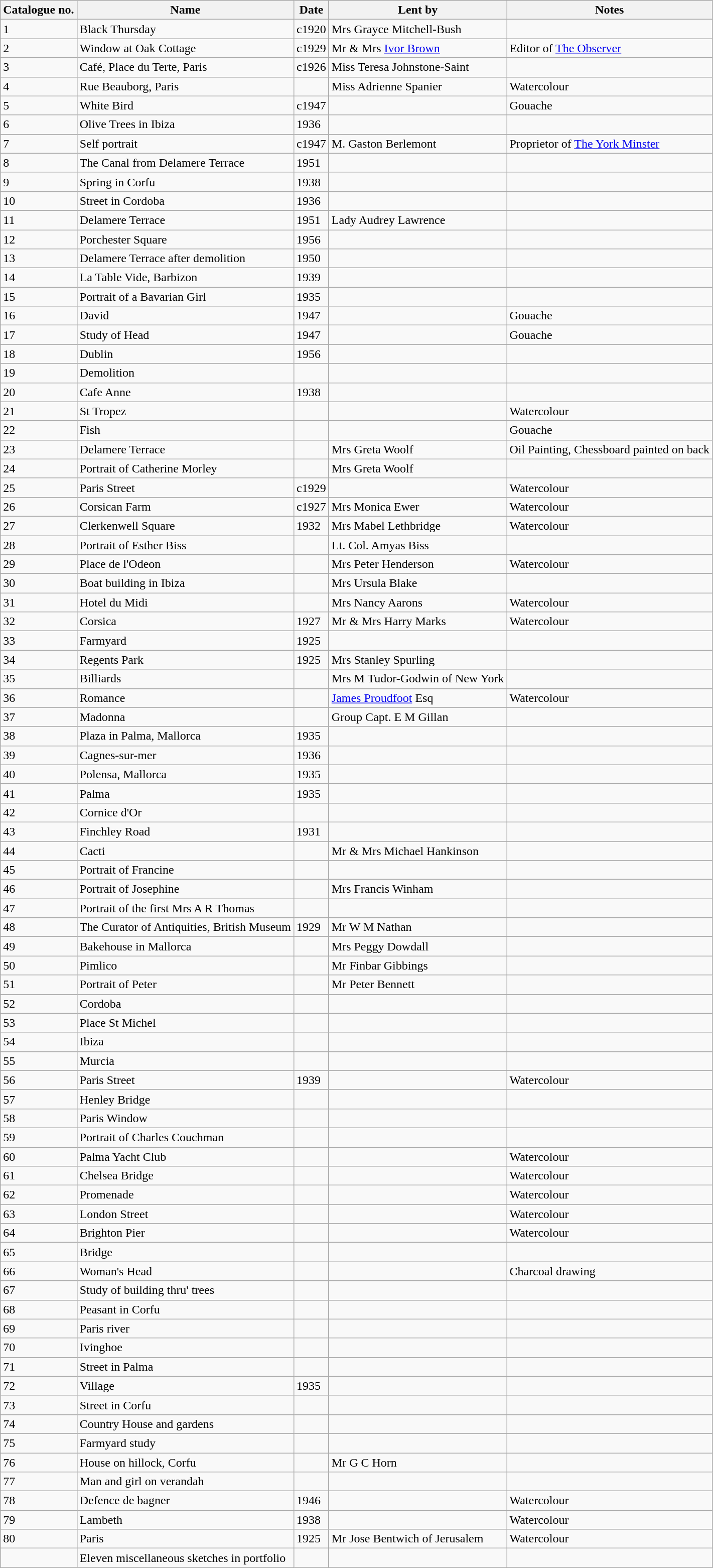<table class="wikitable sortable">
<tr>
<th>Catalogue no.</th>
<th>Name</th>
<th>Date</th>
<th>Lent by</th>
<th>Notes</th>
</tr>
<tr>
<td>1</td>
<td>Black Thursday</td>
<td>c1920</td>
<td>Mrs Grayce Mitchell-Bush</td>
<td></td>
</tr>
<tr>
<td>2</td>
<td>Window at Oak Cottage</td>
<td>c1929</td>
<td>Mr & Mrs <a href='#'>Ivor Brown</a></td>
<td>Editor of <a href='#'>The Observer</a></td>
</tr>
<tr>
<td>3</td>
<td>Café, Place du Terte, Paris</td>
<td>c1926</td>
<td>Miss Teresa Johnstone-Saint</td>
<td></td>
</tr>
<tr>
<td>4</td>
<td>Rue Beauborg, Paris</td>
<td></td>
<td>Miss Adrienne Spanier</td>
<td>Watercolour</td>
</tr>
<tr>
<td>5</td>
<td>White Bird</td>
<td>c1947</td>
<td></td>
<td>Gouache</td>
</tr>
<tr>
<td>6</td>
<td>Olive Trees in Ibiza</td>
<td>1936</td>
<td></td>
<td></td>
</tr>
<tr>
<td>7</td>
<td>Self portrait</td>
<td>c1947</td>
<td>M. Gaston Berlemont</td>
<td>Proprietor of <a href='#'>The York Minster</a></td>
</tr>
<tr>
<td>8</td>
<td>The Canal from Delamere Terrace</td>
<td>1951</td>
<td></td>
<td></td>
</tr>
<tr>
<td>9</td>
<td>Spring in Corfu</td>
<td>1938</td>
<td></td>
<td></td>
</tr>
<tr>
<td>10</td>
<td>Street in Cordoba</td>
<td>1936</td>
<td></td>
<td></td>
</tr>
<tr>
<td>11</td>
<td>Delamere Terrace</td>
<td>1951</td>
<td>Lady Audrey Lawrence</td>
<td></td>
</tr>
<tr>
<td>12</td>
<td>Porchester Square</td>
<td>1956</td>
<td></td>
<td></td>
</tr>
<tr>
<td>13</td>
<td>Delamere Terrace after demolition</td>
<td>1950</td>
<td></td>
<td></td>
</tr>
<tr>
<td>14</td>
<td>La Table Vide, Barbizon</td>
<td>1939</td>
<td></td>
<td></td>
</tr>
<tr>
<td>15</td>
<td>Portrait of a Bavarian Girl</td>
<td>1935</td>
<td></td>
<td></td>
</tr>
<tr>
<td>16</td>
<td>David</td>
<td>1947</td>
<td></td>
<td>Gouache</td>
</tr>
<tr>
<td>17</td>
<td>Study of Head</td>
<td>1947</td>
<td></td>
<td>Gouache</td>
</tr>
<tr>
<td>18</td>
<td>Dublin</td>
<td>1956</td>
<td></td>
<td></td>
</tr>
<tr>
<td>19</td>
<td>Demolition</td>
<td></td>
<td></td>
<td></td>
</tr>
<tr>
<td>20</td>
<td>Cafe Anne</td>
<td>1938</td>
<td></td>
<td></td>
</tr>
<tr>
<td>21</td>
<td>St Tropez</td>
<td></td>
<td></td>
<td>Watercolour</td>
</tr>
<tr>
<td>22</td>
<td>Fish</td>
<td></td>
<td></td>
<td>Gouache</td>
</tr>
<tr>
<td>23</td>
<td>Delamere Terrace</td>
<td></td>
<td>Mrs Greta Woolf</td>
<td>Oil Painting, Chessboard painted on back</td>
</tr>
<tr>
<td>24</td>
<td>Portrait of Catherine Morley</td>
<td></td>
<td>Mrs Greta Woolf</td>
<td></td>
</tr>
<tr>
<td>25</td>
<td>Paris Street</td>
<td>c1929</td>
<td></td>
<td>Watercolour</td>
</tr>
<tr>
<td>26</td>
<td>Corsican Farm</td>
<td>c1927</td>
<td>Mrs Monica Ewer</td>
<td>Watercolour</td>
</tr>
<tr>
<td>27</td>
<td>Clerkenwell Square</td>
<td>1932</td>
<td>Mrs Mabel Lethbridge</td>
<td>Watercolour</td>
</tr>
<tr>
<td>28</td>
<td>Portrait of Esther Biss</td>
<td></td>
<td>Lt. Col. Amyas Biss</td>
<td></td>
</tr>
<tr>
<td>29</td>
<td>Place de l'Odeon</td>
<td></td>
<td>Mrs Peter Henderson</td>
<td>Watercolour</td>
</tr>
<tr>
<td>30</td>
<td>Boat building in Ibiza</td>
<td></td>
<td>Mrs Ursula Blake</td>
<td></td>
</tr>
<tr>
<td>31</td>
<td>Hotel du Midi</td>
<td></td>
<td>Mrs Nancy Aarons</td>
<td>Watercolour</td>
</tr>
<tr>
<td>32</td>
<td>Corsica</td>
<td>1927</td>
<td>Mr & Mrs Harry Marks</td>
<td>Watercolour</td>
</tr>
<tr>
<td>33</td>
<td>Farmyard</td>
<td>1925</td>
<td></td>
<td></td>
</tr>
<tr>
<td>34</td>
<td>Regents Park</td>
<td>1925</td>
<td>Mrs Stanley Spurling</td>
<td></td>
</tr>
<tr>
<td>35</td>
<td>Billiards</td>
<td></td>
<td>Mrs M Tudor-Godwin of New York</td>
<td></td>
</tr>
<tr>
<td>36</td>
<td>Romance</td>
<td></td>
<td><a href='#'>James Proudfoot</a> Esq</td>
<td>Watercolour</td>
</tr>
<tr>
<td>37</td>
<td>Madonna</td>
<td></td>
<td>Group Capt. E M Gillan</td>
<td></td>
</tr>
<tr>
<td>38</td>
<td>Plaza in Palma, Mallorca</td>
<td>1935</td>
<td></td>
<td></td>
</tr>
<tr>
<td>39</td>
<td>Cagnes-sur-mer</td>
<td>1936</td>
<td></td>
<td></td>
</tr>
<tr>
<td>40</td>
<td>Polensa, Mallorca</td>
<td>1935</td>
<td></td>
<td></td>
</tr>
<tr>
<td>41</td>
<td>Palma</td>
<td>1935</td>
<td></td>
<td></td>
</tr>
<tr>
<td>42</td>
<td>Cornice d'Or</td>
<td></td>
<td></td>
<td></td>
</tr>
<tr>
<td>43</td>
<td>Finchley Road</td>
<td>1931</td>
<td></td>
<td></td>
</tr>
<tr>
<td>44</td>
<td>Cacti</td>
<td></td>
<td>Mr & Mrs Michael Hankinson</td>
<td></td>
</tr>
<tr>
<td>45</td>
<td>Portrait of Francine</td>
<td></td>
<td></td>
<td></td>
</tr>
<tr>
<td>46</td>
<td>Portrait of Josephine</td>
<td></td>
<td>Mrs Francis Winham</td>
<td></td>
</tr>
<tr>
<td>47</td>
<td>Portrait of the first Mrs A R Thomas</td>
<td></td>
<td></td>
<td></td>
</tr>
<tr>
<td>48</td>
<td>The Curator of Antiquities, British Museum</td>
<td>1929</td>
<td>Mr W M Nathan</td>
<td></td>
</tr>
<tr>
<td>49</td>
<td>Bakehouse in Mallorca</td>
<td></td>
<td>Mrs Peggy Dowdall</td>
<td></td>
</tr>
<tr>
<td>50</td>
<td>Pimlico</td>
<td></td>
<td>Mr Finbar Gibbings</td>
<td></td>
</tr>
<tr>
<td>51</td>
<td>Portrait of Peter</td>
<td></td>
<td>Mr Peter Bennett</td>
<td></td>
</tr>
<tr>
<td>52</td>
<td>Cordoba</td>
<td></td>
<td></td>
<td></td>
</tr>
<tr>
<td>53</td>
<td>Place St Michel</td>
<td></td>
<td></td>
<td></td>
</tr>
<tr>
<td>54</td>
<td>Ibiza</td>
<td></td>
<td></td>
<td></td>
</tr>
<tr>
<td>55</td>
<td>Murcia</td>
<td></td>
<td></td>
<td></td>
</tr>
<tr>
<td>56</td>
<td>Paris Street</td>
<td>1939</td>
<td></td>
<td>Watercolour</td>
</tr>
<tr>
<td>57</td>
<td>Henley Bridge</td>
<td></td>
<td></td>
<td></td>
</tr>
<tr>
<td>58</td>
<td>Paris Window</td>
<td></td>
<td></td>
<td></td>
</tr>
<tr>
<td>59</td>
<td>Portrait of Charles Couchman</td>
<td></td>
<td></td>
<td></td>
</tr>
<tr>
<td>60</td>
<td>Palma Yacht Club</td>
<td></td>
<td></td>
<td>Watercolour</td>
</tr>
<tr>
<td>61</td>
<td>Chelsea Bridge</td>
<td></td>
<td></td>
<td>Watercolour</td>
</tr>
<tr>
<td>62</td>
<td>Promenade</td>
<td></td>
<td></td>
<td>Watercolour</td>
</tr>
<tr>
<td>63</td>
<td>London Street</td>
<td></td>
<td></td>
<td>Watercolour</td>
</tr>
<tr>
<td>64</td>
<td>Brighton Pier</td>
<td></td>
<td></td>
<td>Watercolour</td>
</tr>
<tr>
<td>65</td>
<td>Bridge</td>
<td></td>
<td></td>
<td></td>
</tr>
<tr>
<td>66</td>
<td>Woman's Head</td>
<td></td>
<td></td>
<td>Charcoal drawing</td>
</tr>
<tr>
<td>67</td>
<td>Study of building thru' trees</td>
<td></td>
<td></td>
<td></td>
</tr>
<tr>
<td>68</td>
<td>Peasant in Corfu</td>
<td></td>
<td></td>
<td></td>
</tr>
<tr>
<td>69</td>
<td>Paris river</td>
<td></td>
<td></td>
<td></td>
</tr>
<tr>
<td>70</td>
<td>Ivinghoe</td>
<td></td>
<td></td>
<td></td>
</tr>
<tr>
<td>71</td>
<td>Street in Palma</td>
<td></td>
<td></td>
<td></td>
</tr>
<tr>
<td>72</td>
<td>Village</td>
<td>1935</td>
<td></td>
<td></td>
</tr>
<tr>
<td>73</td>
<td>Street in Corfu</td>
<td></td>
<td></td>
<td></td>
</tr>
<tr>
<td>74</td>
<td>Country House and gardens</td>
<td></td>
<td></td>
<td></td>
</tr>
<tr>
<td>75</td>
<td>Farmyard study</td>
<td></td>
<td></td>
<td></td>
</tr>
<tr>
<td>76</td>
<td>House on hillock, Corfu</td>
<td></td>
<td>Mr G C Horn</td>
<td></td>
</tr>
<tr>
<td>77</td>
<td>Man and girl on verandah</td>
<td></td>
<td></td>
<td></td>
</tr>
<tr>
<td>78</td>
<td>Defence de bagner</td>
<td>1946</td>
<td></td>
<td>Watercolour</td>
</tr>
<tr>
<td>79</td>
<td>Lambeth</td>
<td>1938</td>
<td></td>
<td>Watercolour</td>
</tr>
<tr>
<td>80</td>
<td>Paris</td>
<td>1925</td>
<td>Mr Jose Bentwich of Jerusalem</td>
<td>Watercolour</td>
</tr>
<tr>
<td></td>
<td>Eleven miscellaneous sketches in portfolio</td>
<td></td>
<td></td>
<td></td>
</tr>
</table>
